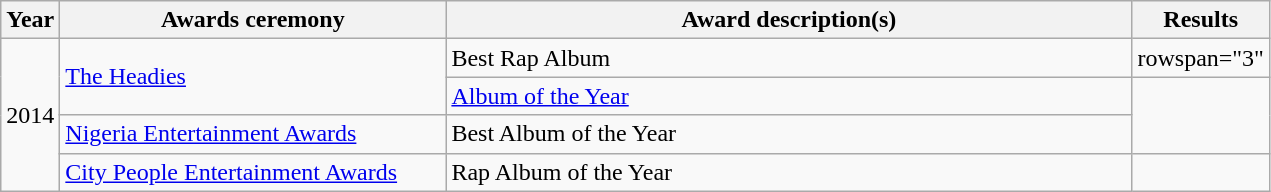<table class="wikitable">
<tr>
<th>Year</th>
<th width="250">Awards ceremony</th>
<th width="450">Award description(s)</th>
<th width="75">Results</th>
</tr>
<tr>
<td rowspan="4">2014</td>
<td rowspan="2"><a href='#'>The Headies</a></td>
<td>Best Rap Album</td>
<td>rowspan="3" </td>
</tr>
<tr>
<td><a href='#'>Album of the Year</a></td>
</tr>
<tr>
<td><a href='#'>Nigeria Entertainment Awards</a></td>
<td>Best Album of the Year</td>
</tr>
<tr>
<td><a href='#'>City People Entertainment Awards</a></td>
<td>Rap Album of the Year</td>
<td></td>
</tr>
</table>
